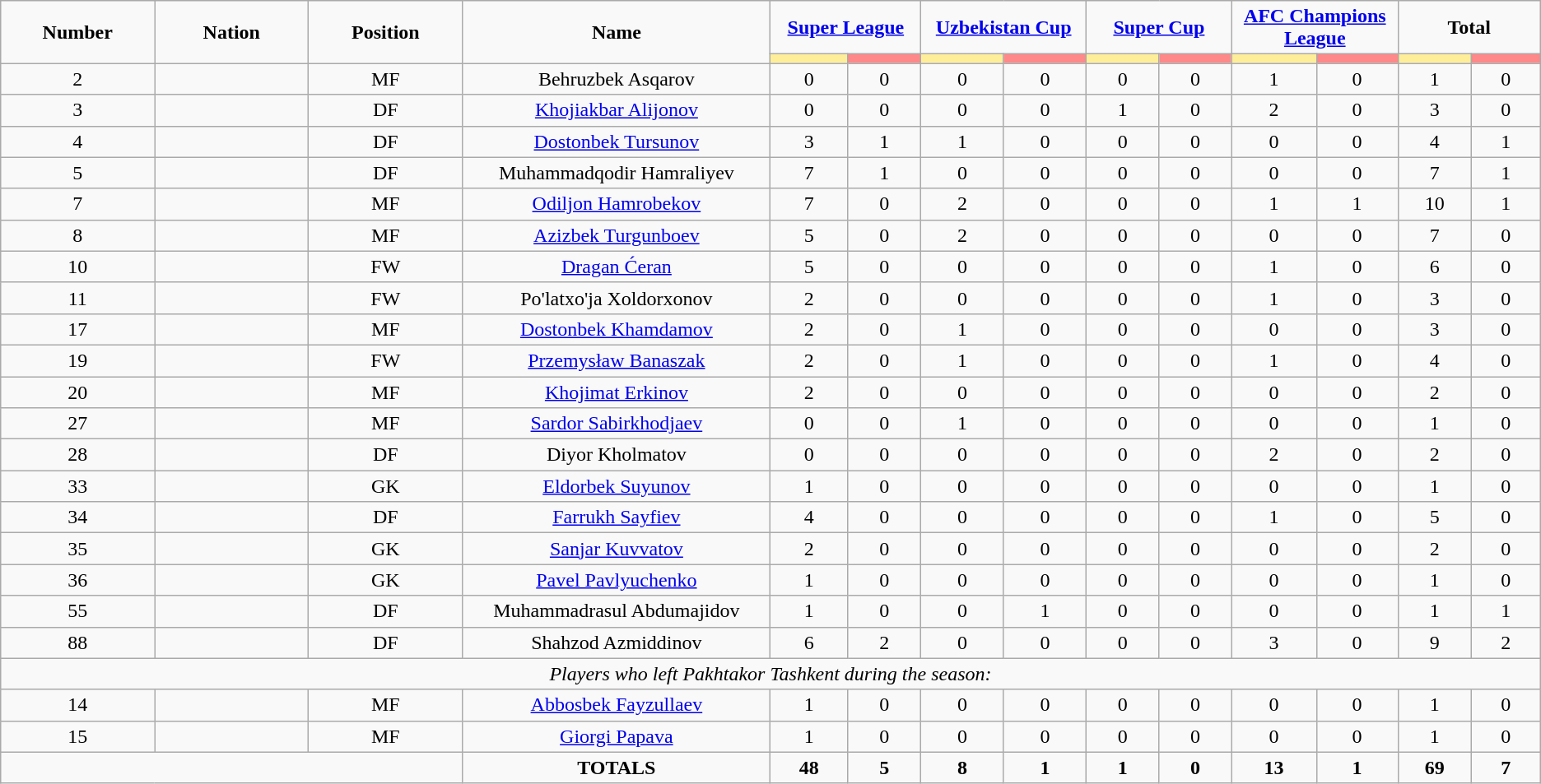<table class="wikitable" style="font-size: 100%; text-align: center;">
<tr>
<td rowspan="2" width="10%" align="center"><strong>Number</strong></td>
<td rowspan="2" width="10%" align="center"><strong>Nation</strong></td>
<td rowspan="2" width="10%" align="center"><strong>Position</strong></td>
<td rowspan="2" width="20%" align="center"><strong>Name</strong></td>
<td colspan="2" align="center"><strong><a href='#'>Super League</a></strong></td>
<td colspan="2" align="center"><strong><a href='#'>Uzbekistan Cup</a></strong></td>
<td colspan="2" align="center"><strong><a href='#'>Super Cup</a></strong></td>
<td colspan="2" align="center"><strong><a href='#'>AFC Champions League</a></strong></td>
<td colspan="2" align="center"><strong>Total</strong></td>
</tr>
<tr>
<th width=80 style="background: #FFEE99"></th>
<th width=80 style="background: #FF8888"></th>
<th width=80 style="background: #FFEE99"></th>
<th width=80 style="background: #FF8888"></th>
<th width=80 style="background: #FFEE99"></th>
<th width=80 style="background: #FF8888"></th>
<th width=80 style="background: #FFEE99"></th>
<th width=80 style="background: #FF8888"></th>
<th width=80 style="background: #FFEE99"></th>
<th width=80 style="background: #FF8888"></th>
</tr>
<tr>
<td>2</td>
<td></td>
<td>MF</td>
<td>Behruzbek Asqarov</td>
<td>0</td>
<td>0</td>
<td>0</td>
<td>0</td>
<td>0</td>
<td>0</td>
<td>1</td>
<td>0</td>
<td>1</td>
<td>0</td>
</tr>
<tr>
<td>3</td>
<td></td>
<td>DF</td>
<td><a href='#'>Khojiakbar Alijonov</a></td>
<td>0</td>
<td>0</td>
<td>0</td>
<td>0</td>
<td>1</td>
<td>0</td>
<td>2</td>
<td>0</td>
<td>3</td>
<td>0</td>
</tr>
<tr>
<td>4</td>
<td></td>
<td>DF</td>
<td><a href='#'>Dostonbek Tursunov</a></td>
<td>3</td>
<td>1</td>
<td>1</td>
<td>0</td>
<td>0</td>
<td>0</td>
<td>0</td>
<td>0</td>
<td>4</td>
<td>1</td>
</tr>
<tr>
<td>5</td>
<td></td>
<td>DF</td>
<td>Muhammadqodir Hamraliyev</td>
<td>7</td>
<td>1</td>
<td>0</td>
<td>0</td>
<td>0</td>
<td>0</td>
<td>0</td>
<td>0</td>
<td>7</td>
<td>1</td>
</tr>
<tr>
<td>7</td>
<td></td>
<td>MF</td>
<td><a href='#'>Odiljon Hamrobekov</a></td>
<td>7</td>
<td>0</td>
<td>2</td>
<td>0</td>
<td>0</td>
<td>0</td>
<td>1</td>
<td>1</td>
<td>10</td>
<td>1</td>
</tr>
<tr>
<td>8</td>
<td></td>
<td>MF</td>
<td><a href='#'>Azizbek Turgunboev</a></td>
<td>5</td>
<td>0</td>
<td>2</td>
<td>0</td>
<td>0</td>
<td>0</td>
<td>0</td>
<td>0</td>
<td>7</td>
<td>0</td>
</tr>
<tr>
<td>10</td>
<td></td>
<td>FW</td>
<td><a href='#'>Dragan Ćeran</a></td>
<td>5</td>
<td>0</td>
<td>0</td>
<td>0</td>
<td>0</td>
<td>0</td>
<td>1</td>
<td>0</td>
<td>6</td>
<td>0</td>
</tr>
<tr>
<td>11</td>
<td></td>
<td>FW</td>
<td>Po'latxo'ja Xoldorxonov</td>
<td>2</td>
<td>0</td>
<td>0</td>
<td>0</td>
<td>0</td>
<td>0</td>
<td>1</td>
<td>0</td>
<td>3</td>
<td>0</td>
</tr>
<tr>
<td>17</td>
<td></td>
<td>MF</td>
<td><a href='#'>Dostonbek Khamdamov</a></td>
<td>2</td>
<td>0</td>
<td>1</td>
<td>0</td>
<td>0</td>
<td>0</td>
<td>0</td>
<td>0</td>
<td>3</td>
<td>0</td>
</tr>
<tr>
<td>19</td>
<td></td>
<td>FW</td>
<td><a href='#'>Przemysław Banaszak</a></td>
<td>2</td>
<td>0</td>
<td>1</td>
<td>0</td>
<td>0</td>
<td>0</td>
<td>1</td>
<td>0</td>
<td>4</td>
<td>0</td>
</tr>
<tr>
<td>20</td>
<td></td>
<td>MF</td>
<td><a href='#'>Khojimat Erkinov</a></td>
<td>2</td>
<td>0</td>
<td>0</td>
<td>0</td>
<td>0</td>
<td>0</td>
<td>0</td>
<td>0</td>
<td>2</td>
<td>0</td>
</tr>
<tr>
<td>27</td>
<td></td>
<td>MF</td>
<td><a href='#'>Sardor Sabirkhodjaev</a></td>
<td>0</td>
<td>0</td>
<td>1</td>
<td>0</td>
<td>0</td>
<td>0</td>
<td>0</td>
<td>0</td>
<td>1</td>
<td>0</td>
</tr>
<tr>
<td>28</td>
<td></td>
<td>DF</td>
<td>Diyor Kholmatov</td>
<td>0</td>
<td>0</td>
<td>0</td>
<td>0</td>
<td>0</td>
<td>0</td>
<td>2</td>
<td>0</td>
<td>2</td>
<td>0</td>
</tr>
<tr>
<td>33</td>
<td></td>
<td>GK</td>
<td><a href='#'>Eldorbek Suyunov</a></td>
<td>1</td>
<td>0</td>
<td>0</td>
<td>0</td>
<td>0</td>
<td>0</td>
<td>0</td>
<td>0</td>
<td>1</td>
<td>0</td>
</tr>
<tr>
<td>34</td>
<td></td>
<td>DF</td>
<td><a href='#'>Farrukh Sayfiev</a></td>
<td>4</td>
<td>0</td>
<td>0</td>
<td>0</td>
<td>0</td>
<td>0</td>
<td>1</td>
<td>0</td>
<td>5</td>
<td>0</td>
</tr>
<tr>
<td>35</td>
<td></td>
<td>GK</td>
<td><a href='#'>Sanjar Kuvvatov</a></td>
<td>2</td>
<td>0</td>
<td>0</td>
<td>0</td>
<td>0</td>
<td>0</td>
<td>0</td>
<td>0</td>
<td>2</td>
<td>0</td>
</tr>
<tr>
<td>36</td>
<td></td>
<td>GK</td>
<td><a href='#'>Pavel Pavlyuchenko</a></td>
<td>1</td>
<td>0</td>
<td>0</td>
<td>0</td>
<td>0</td>
<td>0</td>
<td>0</td>
<td>0</td>
<td>1</td>
<td>0</td>
</tr>
<tr>
<td>55</td>
<td></td>
<td>DF</td>
<td>Muhammadrasul Abdumajidov</td>
<td>1</td>
<td>0</td>
<td>0</td>
<td>1</td>
<td>0</td>
<td>0</td>
<td>0</td>
<td>0</td>
<td>1</td>
<td>1</td>
</tr>
<tr>
<td>88</td>
<td></td>
<td>DF</td>
<td>Shahzod Azmiddinov</td>
<td>6</td>
<td>2</td>
<td>0</td>
<td>0</td>
<td>0</td>
<td>0</td>
<td>3</td>
<td>0</td>
<td>9</td>
<td>2</td>
</tr>
<tr>
<td colspan="14"><em>Players who left Pakhtakor Tashkent during the season:</em></td>
</tr>
<tr>
<td>14</td>
<td></td>
<td>MF</td>
<td><a href='#'>Abbosbek Fayzullaev</a></td>
<td>1</td>
<td>0</td>
<td>0</td>
<td>0</td>
<td>0</td>
<td>0</td>
<td>0</td>
<td>0</td>
<td>1</td>
<td>0</td>
</tr>
<tr>
<td>15</td>
<td></td>
<td>MF</td>
<td><a href='#'>Giorgi Papava</a></td>
<td>1</td>
<td>0</td>
<td>0</td>
<td>0</td>
<td>0</td>
<td>0</td>
<td>0</td>
<td>0</td>
<td>1</td>
<td>0</td>
</tr>
<tr>
<td colspan="3"></td>
<td><strong>TOTALS</strong></td>
<td><strong>48</strong></td>
<td><strong>5</strong></td>
<td><strong>8</strong></td>
<td><strong>1</strong></td>
<td><strong>1</strong></td>
<td><strong>0</strong></td>
<td><strong>13</strong></td>
<td><strong>1</strong></td>
<td><strong>69</strong></td>
<td><strong>7</strong></td>
</tr>
</table>
